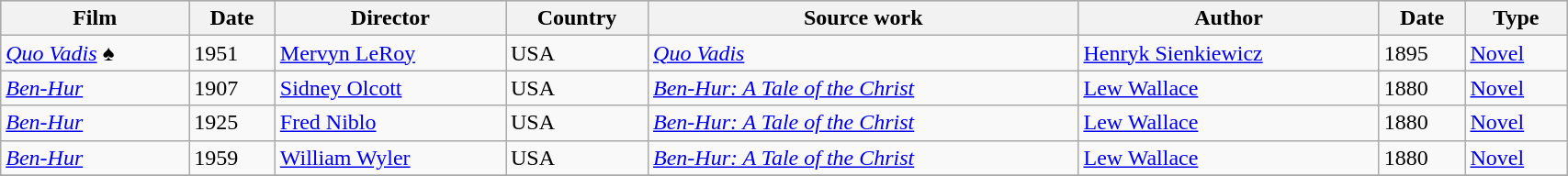<table class="wikitable" style=width:90%>
<tr style="background:#CCCCCC;">
<th>Film</th>
<th>Date</th>
<th>Director</th>
<th>Country</th>
<th>Source work</th>
<th>Author</th>
<th>Date</th>
<th>Type</th>
</tr>
<tr>
<td><em><a href='#'>Quo Vadis</a></em> ♠</td>
<td>1951</td>
<td><a href='#'>Mervyn LeRoy</a></td>
<td>USA</td>
<td><em><a href='#'>Quo Vadis</a></em></td>
<td><a href='#'>Henryk Sienkiewicz</a></td>
<td>1895</td>
<td><a href='#'>Novel</a></td>
</tr>
<tr>
<td><em><a href='#'>Ben-Hur</a></em></td>
<td>1907</td>
<td><a href='#'>Sidney Olcott</a></td>
<td>USA</td>
<td><em><a href='#'>Ben-Hur: A Tale of the Christ</a></em></td>
<td><a href='#'>Lew Wallace</a></td>
<td>1880</td>
<td><a href='#'>Novel</a></td>
</tr>
<tr>
<td><em><a href='#'>Ben-Hur</a></em></td>
<td>1925</td>
<td><a href='#'>Fred Niblo</a></td>
<td>USA</td>
<td><em><a href='#'>Ben-Hur: A Tale of the Christ</a></em></td>
<td><a href='#'>Lew Wallace</a></td>
<td>1880</td>
<td><a href='#'>Novel</a></td>
</tr>
<tr>
<td><em><a href='#'>Ben-Hur</a></em></td>
<td>1959</td>
<td><a href='#'>William Wyler</a></td>
<td>USA</td>
<td><em><a href='#'>Ben-Hur: A Tale of the Christ</a></em></td>
<td><a href='#'>Lew Wallace</a></td>
<td>1880</td>
<td><a href='#'>Novel</a></td>
</tr>
<tr>
</tr>
</table>
